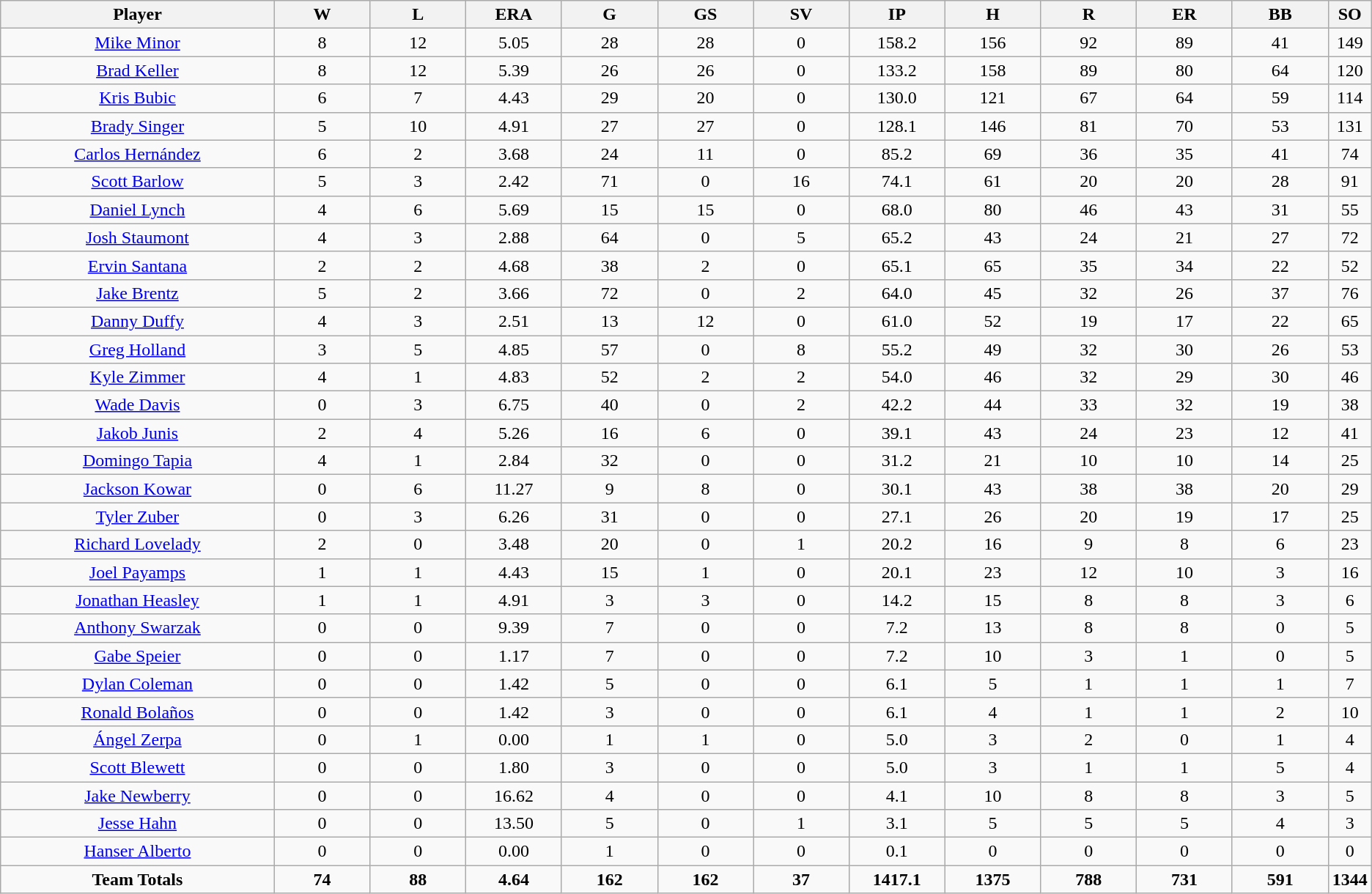<table class=wikitable style="text-align:center">
<tr>
<th bgcolor=#DDDDFF; width="20%">Player</th>
<th bgcolor=#DDDDFF; width="7%">W</th>
<th bgcolor=#DDDDFF; width="7%">L</th>
<th bgcolor=#DDDDFF; width="7%">ERA</th>
<th bgcolor=#DDDDFF; width="7%">G</th>
<th bgcolor=#DDDDFF; width="7%">GS</th>
<th bgcolor=#DDDDFF; width="7%">SV</th>
<th bgcolor=#DDDDFF; width="7%">IP</th>
<th bgcolor=#DDDDFF; width="7%">H</th>
<th bgcolor=#DDDDFF; width="7%">R</th>
<th bgcolor=#DDDDFF; width="7%">ER</th>
<th bgcolor=#DDDDFF; width="7%">BB</th>
<th bgcolor=#DDDDFF; width="7%">SO</th>
</tr>
<tr>
<td><a href='#'>Mike Minor</a></td>
<td>8</td>
<td>12</td>
<td>5.05</td>
<td>28</td>
<td>28</td>
<td>0</td>
<td>158.2</td>
<td>156</td>
<td>92</td>
<td>89</td>
<td>41</td>
<td>149</td>
</tr>
<tr>
<td><a href='#'>Brad Keller</a></td>
<td>8</td>
<td>12</td>
<td>5.39</td>
<td>26</td>
<td>26</td>
<td>0</td>
<td>133.2</td>
<td>158</td>
<td>89</td>
<td>80</td>
<td>64</td>
<td>120</td>
</tr>
<tr>
<td><a href='#'>Kris Bubic</a></td>
<td>6</td>
<td>7</td>
<td>4.43</td>
<td>29</td>
<td>20</td>
<td>0</td>
<td>130.0</td>
<td>121</td>
<td>67</td>
<td>64</td>
<td>59</td>
<td>114</td>
</tr>
<tr>
<td><a href='#'>Brady Singer</a></td>
<td>5</td>
<td>10</td>
<td>4.91</td>
<td>27</td>
<td>27</td>
<td>0</td>
<td>128.1</td>
<td>146</td>
<td>81</td>
<td>70</td>
<td>53</td>
<td>131</td>
</tr>
<tr>
<td><a href='#'>Carlos Hernández</a></td>
<td>6</td>
<td>2</td>
<td>3.68</td>
<td>24</td>
<td>11</td>
<td>0</td>
<td>85.2</td>
<td>69</td>
<td>36</td>
<td>35</td>
<td>41</td>
<td>74</td>
</tr>
<tr>
<td><a href='#'>Scott Barlow</a></td>
<td>5</td>
<td>3</td>
<td>2.42</td>
<td>71</td>
<td>0</td>
<td>16</td>
<td>74.1</td>
<td>61</td>
<td>20</td>
<td>20</td>
<td>28</td>
<td>91</td>
</tr>
<tr>
<td><a href='#'>Daniel Lynch</a></td>
<td>4</td>
<td>6</td>
<td>5.69</td>
<td>15</td>
<td>15</td>
<td>0</td>
<td>68.0</td>
<td>80</td>
<td>46</td>
<td>43</td>
<td>31</td>
<td>55</td>
</tr>
<tr>
<td><a href='#'>Josh Staumont</a></td>
<td>4</td>
<td>3</td>
<td>2.88</td>
<td>64</td>
<td>0</td>
<td>5</td>
<td>65.2</td>
<td>43</td>
<td>24</td>
<td>21</td>
<td>27</td>
<td>72</td>
</tr>
<tr>
<td><a href='#'>Ervin Santana</a></td>
<td>2</td>
<td>2</td>
<td>4.68</td>
<td>38</td>
<td>2</td>
<td>0</td>
<td>65.1</td>
<td>65</td>
<td>35</td>
<td>34</td>
<td>22</td>
<td>52</td>
</tr>
<tr>
<td><a href='#'>Jake Brentz</a></td>
<td>5</td>
<td>2</td>
<td>3.66</td>
<td>72</td>
<td>0</td>
<td>2</td>
<td>64.0</td>
<td>45</td>
<td>32</td>
<td>26</td>
<td>37</td>
<td>76</td>
</tr>
<tr>
<td><a href='#'>Danny Duffy</a></td>
<td>4</td>
<td>3</td>
<td>2.51</td>
<td>13</td>
<td>12</td>
<td>0</td>
<td>61.0</td>
<td>52</td>
<td>19</td>
<td>17</td>
<td>22</td>
<td>65</td>
</tr>
<tr>
<td><a href='#'>Greg Holland</a></td>
<td>3</td>
<td>5</td>
<td>4.85</td>
<td>57</td>
<td>0</td>
<td>8</td>
<td>55.2</td>
<td>49</td>
<td>32</td>
<td>30</td>
<td>26</td>
<td>53</td>
</tr>
<tr>
<td><a href='#'>Kyle Zimmer</a></td>
<td>4</td>
<td>1</td>
<td>4.83</td>
<td>52</td>
<td>2</td>
<td>2</td>
<td>54.0</td>
<td>46</td>
<td>32</td>
<td>29</td>
<td>30</td>
<td>46</td>
</tr>
<tr>
<td><a href='#'>Wade Davis</a></td>
<td>0</td>
<td>3</td>
<td>6.75</td>
<td>40</td>
<td>0</td>
<td>2</td>
<td>42.2</td>
<td>44</td>
<td>33</td>
<td>32</td>
<td>19</td>
<td>38</td>
</tr>
<tr>
<td><a href='#'>Jakob Junis</a></td>
<td>2</td>
<td>4</td>
<td>5.26</td>
<td>16</td>
<td>6</td>
<td>0</td>
<td>39.1</td>
<td>43</td>
<td>24</td>
<td>23</td>
<td>12</td>
<td>41</td>
</tr>
<tr>
<td><a href='#'>Domingo Tapia</a></td>
<td>4</td>
<td>1</td>
<td>2.84</td>
<td>32</td>
<td>0</td>
<td>0</td>
<td>31.2</td>
<td>21</td>
<td>10</td>
<td>10</td>
<td>14</td>
<td>25</td>
</tr>
<tr>
<td><a href='#'>Jackson Kowar</a></td>
<td>0</td>
<td>6</td>
<td>11.27</td>
<td>9</td>
<td>8</td>
<td>0</td>
<td>30.1</td>
<td>43</td>
<td>38</td>
<td>38</td>
<td>20</td>
<td>29</td>
</tr>
<tr>
<td><a href='#'>Tyler Zuber</a></td>
<td>0</td>
<td>3</td>
<td>6.26</td>
<td>31</td>
<td>0</td>
<td>0</td>
<td>27.1</td>
<td>26</td>
<td>20</td>
<td>19</td>
<td>17</td>
<td>25</td>
</tr>
<tr>
<td><a href='#'>Richard Lovelady</a></td>
<td>2</td>
<td>0</td>
<td>3.48</td>
<td>20</td>
<td>0</td>
<td>1</td>
<td>20.2</td>
<td>16</td>
<td>9</td>
<td>8</td>
<td>6</td>
<td>23</td>
</tr>
<tr>
<td><a href='#'>Joel Payamps</a></td>
<td>1</td>
<td>1</td>
<td>4.43</td>
<td>15</td>
<td>1</td>
<td>0</td>
<td>20.1</td>
<td>23</td>
<td>12</td>
<td>10</td>
<td>3</td>
<td>16</td>
</tr>
<tr>
<td><a href='#'>Jonathan Heasley</a></td>
<td>1</td>
<td>1</td>
<td>4.91</td>
<td>3</td>
<td>3</td>
<td>0</td>
<td>14.2</td>
<td>15</td>
<td>8</td>
<td>8</td>
<td>3</td>
<td>6</td>
</tr>
<tr>
<td><a href='#'>Anthony Swarzak</a></td>
<td>0</td>
<td>0</td>
<td>9.39</td>
<td>7</td>
<td>0</td>
<td>0</td>
<td>7.2</td>
<td>13</td>
<td>8</td>
<td>8</td>
<td>0</td>
<td>5</td>
</tr>
<tr>
<td><a href='#'>Gabe Speier</a></td>
<td>0</td>
<td>0</td>
<td>1.17</td>
<td>7</td>
<td>0</td>
<td>0</td>
<td>7.2</td>
<td>10</td>
<td>3</td>
<td>1</td>
<td>0</td>
<td>5</td>
</tr>
<tr>
<td><a href='#'>Dylan Coleman</a></td>
<td>0</td>
<td>0</td>
<td>1.42</td>
<td>5</td>
<td>0</td>
<td>0</td>
<td>6.1</td>
<td>5</td>
<td>1</td>
<td>1</td>
<td>1</td>
<td>7</td>
</tr>
<tr>
<td><a href='#'>Ronald Bolaños</a></td>
<td>0</td>
<td>0</td>
<td>1.42</td>
<td>3</td>
<td>0</td>
<td>0</td>
<td>6.1</td>
<td>4</td>
<td>1</td>
<td>1</td>
<td>2</td>
<td>10</td>
</tr>
<tr>
<td><a href='#'>Ángel Zerpa</a></td>
<td>0</td>
<td>1</td>
<td>0.00</td>
<td>1</td>
<td>1</td>
<td>0</td>
<td>5.0</td>
<td>3</td>
<td>2</td>
<td>0</td>
<td>1</td>
<td>4</td>
</tr>
<tr>
<td><a href='#'>Scott Blewett</a></td>
<td>0</td>
<td>0</td>
<td>1.80</td>
<td>3</td>
<td>0</td>
<td>0</td>
<td>5.0</td>
<td>3</td>
<td>1</td>
<td>1</td>
<td>5</td>
<td>4</td>
</tr>
<tr>
<td><a href='#'>Jake Newberry</a></td>
<td>0</td>
<td>0</td>
<td>16.62</td>
<td>4</td>
<td>0</td>
<td>0</td>
<td>4.1</td>
<td>10</td>
<td>8</td>
<td>8</td>
<td>3</td>
<td>5</td>
</tr>
<tr>
<td><a href='#'>Jesse Hahn</a></td>
<td>0</td>
<td>0</td>
<td>13.50</td>
<td>5</td>
<td>0</td>
<td>1</td>
<td>3.1</td>
<td>5</td>
<td>5</td>
<td>5</td>
<td>4</td>
<td>3</td>
</tr>
<tr>
<td><a href='#'>Hanser Alberto</a></td>
<td>0</td>
<td>0</td>
<td>0.00</td>
<td>1</td>
<td>0</td>
<td>0</td>
<td>0.1</td>
<td>0</td>
<td>0</td>
<td>0</td>
<td>0</td>
<td>0</td>
</tr>
<tr>
<td><strong>Team Totals</strong></td>
<td><strong>74</strong></td>
<td><strong>88</strong></td>
<td><strong>4.64</strong></td>
<td><strong>162</strong></td>
<td><strong>162</strong></td>
<td><strong>37</strong></td>
<td><strong>1417.1</strong></td>
<td><strong>1375</strong></td>
<td><strong>788</strong></td>
<td><strong>731</strong></td>
<td><strong>591</strong></td>
<td><strong>1344</strong></td>
</tr>
</table>
